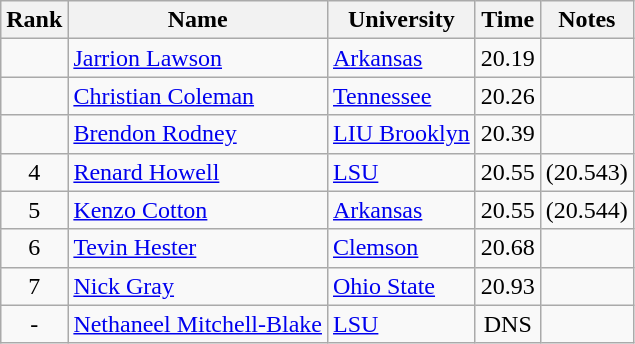<table class="wikitable sortable" style="text-align:center">
<tr>
<th>Rank</th>
<th>Name</th>
<th>University</th>
<th>Time</th>
<th>Notes</th>
</tr>
<tr>
<td></td>
<td align=left><a href='#'>Jarrion Lawson</a></td>
<td align=left><a href='#'>Arkansas</a></td>
<td>20.19</td>
<td></td>
</tr>
<tr>
<td></td>
<td align=left><a href='#'>Christian Coleman</a></td>
<td align=left><a href='#'>Tennessee</a></td>
<td>20.26</td>
<td></td>
</tr>
<tr>
<td></td>
<td align=left><a href='#'>Brendon Rodney</a> </td>
<td align=left><a href='#'>LIU Brooklyn</a></td>
<td>20.39</td>
<td></td>
</tr>
<tr>
<td>4</td>
<td align=left><a href='#'>Renard Howell</a></td>
<td align=left><a href='#'>LSU</a></td>
<td>20.55</td>
<td>(20.543)</td>
</tr>
<tr>
<td>5</td>
<td align=left><a href='#'>Kenzo Cotton</a></td>
<td align=left><a href='#'>Arkansas</a></td>
<td>20.55</td>
<td>(20.544)</td>
</tr>
<tr>
<td>6</td>
<td align=left><a href='#'>Tevin Hester</a></td>
<td align=left><a href='#'>Clemson</a></td>
<td>20.68</td>
<td></td>
</tr>
<tr>
<td>7</td>
<td align=left><a href='#'>Nick Gray</a></td>
<td align=left><a href='#'>Ohio State</a></td>
<td>20.93</td>
<td></td>
</tr>
<tr>
<td>-</td>
<td align=left><a href='#'>Nethaneel Mitchell-Blake</a> </td>
<td align=left><a href='#'>LSU</a></td>
<td>DNS</td>
<td></td>
</tr>
</table>
